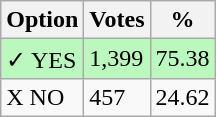<table class="wikitable">
<tr>
<th>Option</th>
<th>Votes</th>
<th>%</th>
</tr>
<tr>
<td style=background:#bbf8be>✓ YES</td>
<td style=background:#bbf8be>1,399</td>
<td style=background:#bbf8be>75.38</td>
</tr>
<tr>
<td>X NO</td>
<td>457</td>
<td>24.62</td>
</tr>
</table>
